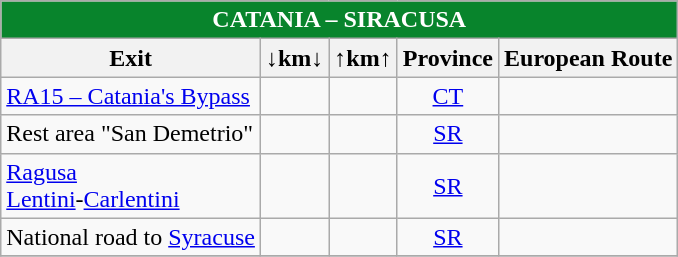<table class="wikitable">
<tr align="center" bgcolor="08842C" style="color: white;">
<td colspan="6"> <strong>CATANIA – SIRACUSA</strong></td>
</tr>
<tr>
<th>Exit</th>
<th><strong>↓km↓</strong></th>
<th><strong>↑km↑</strong></th>
<th>Province</th>
<th>European Route</th>
</tr>
<tr>
<td>  <a href='#'>RA15 – Catania's Bypass</a></td>
<td align="right"></td>
<td align="right"></td>
<td align="center"><a href='#'>CT</a></td>
<td align="center"></td>
</tr>
<tr>
<td> Rest area "San Demetrio"</td>
<td align="right"></td>
<td align="right"></td>
<td align="center"><a href='#'>SR</a></td>
<td align="center"></td>
</tr>
<tr>
<td> <a href='#'>Ragusa</a><br><a href='#'>Lentini</a>-<a href='#'>Carlentini</a></td>
<td align="right"></td>
<td align="right"></td>
<td align="center"><a href='#'>SR</a></td>
<td align="center"></td>
</tr>
<tr>
<td>   National road to <a href='#'>Syracuse</a></td>
<td align="right"></td>
<td align="right"></td>
<td align="center"><a href='#'>SR</a></td>
<td align="center"></td>
</tr>
<tr>
</tr>
</table>
